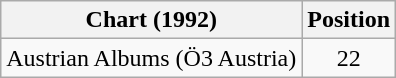<table class="wikitable sortable plainrowheaders" style="text-align:center">
<tr>
<th>Chart (1992)</th>
<th>Position</th>
</tr>
<tr>
<td>Austrian Albums (Ö3 Austria)</td>
<td align="center">22</td>
</tr>
</table>
